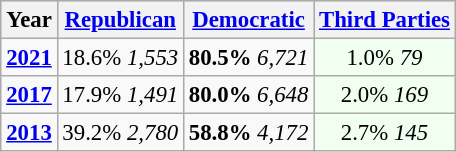<table class="wikitable" style="margin:auto; float:right; font-size:95%;">
<tr style="background:lightgrey;">
<th>Year</th>
<th><a href='#'>Republican</a></th>
<th><a href='#'>Democratic</a></th>
<th><a href='#'>Third Parties</a></th>
</tr>
<tr>
<td style="text-align:center;" ><strong><a href='#'>2021</a></strong></td>
<td style="text-align:center;" >18.6% <em>1,553</em></td>
<td style="text-align:center;" ><strong>80.5%</strong>  <em>6,721</em></td>
<td style="text-align:center; background:honeyDew;">1.0% <em>79</em></td>
</tr>
<tr>
<td style="text-align:center;" ><strong><a href='#'>2017</a></strong></td>
<td style="text-align:center;" >17.9% <em>1,491</em></td>
<td style="text-align:center;" ><strong>80.0%</strong>  <em>6,648</em></td>
<td style="text-align:center; background:honeyDew;">2.0% <em>169</em></td>
</tr>
<tr>
<td style="text-align:center;" ><strong><a href='#'>2013</a></strong></td>
<td style="text-align:center;" >39.2% <em>2,780</em></td>
<td style="text-align:center;" ><strong>58.8%</strong>  <em>4,172</em></td>
<td style="text-align:center; background:honeyDew;">2.7% <em>145</em></td>
</tr>
</table>
